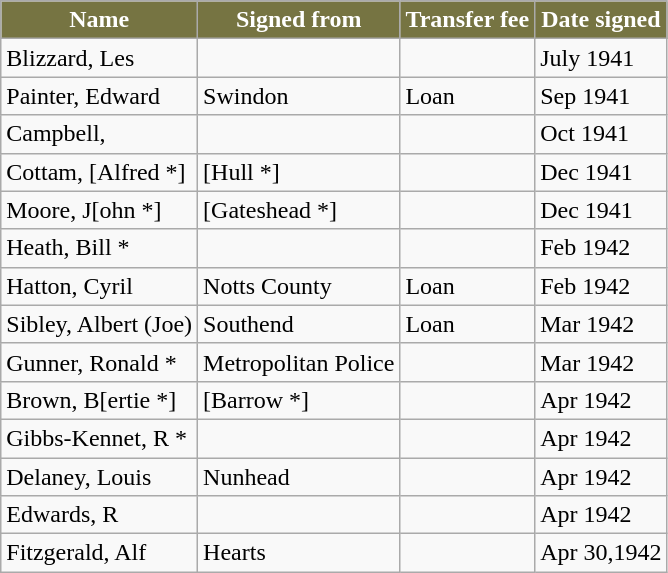<table class="wikitable">
<tr>
<th style="background:#767442; color:#FFFFFF; text-align:center;">Name</th>
<th style="background:#767442; color:#FFFFFF; text-align:center;">Signed from</th>
<th style="background:#767442; color:#FFFFFF; text-align:center;">Transfer fee</th>
<th style="background:#767442; color:#FFFFFF; text-align:center;">Date signed</th>
</tr>
<tr>
<td>Blizzard, Les</td>
<td></td>
<td></td>
<td>July 1941</td>
</tr>
<tr>
<td>Painter, Edward</td>
<td>Swindon</td>
<td>Loan</td>
<td>Sep 1941</td>
</tr>
<tr>
<td>Campbell,</td>
<td></td>
<td></td>
<td>Oct 1941</td>
</tr>
<tr>
<td>Cottam, [Alfred *]</td>
<td>[Hull *]</td>
<td></td>
<td>Dec 1941</td>
</tr>
<tr>
<td>Moore, J[ohn *]</td>
<td>[Gateshead *]</td>
<td></td>
<td>Dec 1941</td>
</tr>
<tr>
<td>Heath, Bill *</td>
<td></td>
<td></td>
<td>Feb 1942</td>
</tr>
<tr>
<td>Hatton, Cyril</td>
<td>Notts County</td>
<td>Loan</td>
<td>Feb 1942</td>
</tr>
<tr>
<td>Sibley, Albert (Joe)</td>
<td>Southend</td>
<td>Loan</td>
<td>Mar 1942</td>
</tr>
<tr>
<td>Gunner, Ronald *</td>
<td>Metropolitan Police</td>
<td></td>
<td>Mar 1942</td>
</tr>
<tr>
<td>Brown, B[ertie *]</td>
<td>[Barrow *]</td>
<td></td>
<td>Apr 1942</td>
</tr>
<tr>
<td>Gibbs-Kennet, R *</td>
<td></td>
<td></td>
<td>Apr 1942</td>
</tr>
<tr>
<td>Delaney, Louis</td>
<td>Nunhead</td>
<td></td>
<td>Apr 1942</td>
</tr>
<tr>
<td>Edwards, R</td>
<td></td>
<td></td>
<td>Apr 1942</td>
</tr>
<tr>
<td>Fitzgerald, Alf</td>
<td>Hearts</td>
<td></td>
<td>Apr 30,1942</td>
</tr>
</table>
